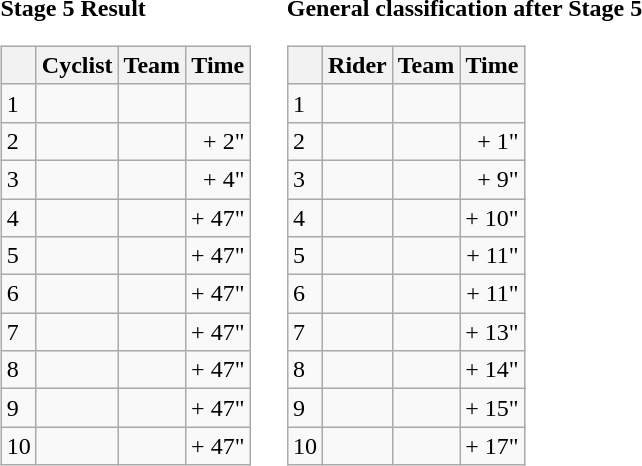<table>
<tr>
<td><strong>Stage 5 Result</strong><br><table class="wikitable">
<tr>
<th></th>
<th>Cyclist</th>
<th>Team</th>
<th>Time</th>
</tr>
<tr>
<td>1</td>
<td></td>
<td></td>
<td align="right"></td>
</tr>
<tr>
<td>2</td>
<td></td>
<td></td>
<td align="right">+ 2"</td>
</tr>
<tr>
<td>3</td>
<td></td>
<td></td>
<td align="right">+ 4"</td>
</tr>
<tr>
<td>4</td>
<td></td>
<td></td>
<td align="right">+ 47"</td>
</tr>
<tr>
<td>5</td>
<td></td>
<td></td>
<td align="right">+ 47"</td>
</tr>
<tr>
<td>6</td>
<td> </td>
<td></td>
<td align="right">+ 47"</td>
</tr>
<tr>
<td>7</td>
<td></td>
<td></td>
<td align="right">+ 47"</td>
</tr>
<tr>
<td>8</td>
<td></td>
<td></td>
<td align="right">+ 47"</td>
</tr>
<tr>
<td>9</td>
<td></td>
<td></td>
<td align="right">+ 47"</td>
</tr>
<tr>
<td>10</td>
<td></td>
<td></td>
<td align="right">+ 47"</td>
</tr>
</table>
</td>
<td></td>
<td><strong>General classification after Stage 5</strong><br><table class="wikitable">
<tr>
<th></th>
<th>Rider</th>
<th>Team</th>
<th>Time</th>
</tr>
<tr>
<td>1</td>
<td> </td>
<td></td>
<td align="right"></td>
</tr>
<tr>
<td>2</td>
<td></td>
<td></td>
<td align="right">+ 1"</td>
</tr>
<tr>
<td>3</td>
<td></td>
<td></td>
<td align="right">+ 9"</td>
</tr>
<tr>
<td>4</td>
<td></td>
<td></td>
<td align="right">+ 10"</td>
</tr>
<tr>
<td>5</td>
<td></td>
<td></td>
<td align="right">+ 11"</td>
</tr>
<tr>
<td>6</td>
<td></td>
<td></td>
<td align="right">+ 11"</td>
</tr>
<tr>
<td>7</td>
<td> </td>
<td></td>
<td align="right">+ 13"</td>
</tr>
<tr>
<td>8</td>
<td> </td>
<td></td>
<td align="right">+ 14"</td>
</tr>
<tr>
<td>9</td>
<td></td>
<td></td>
<td align="right">+ 15"</td>
</tr>
<tr>
<td>10</td>
<td></td>
<td></td>
<td align="right">+ 17"</td>
</tr>
</table>
</td>
</tr>
</table>
